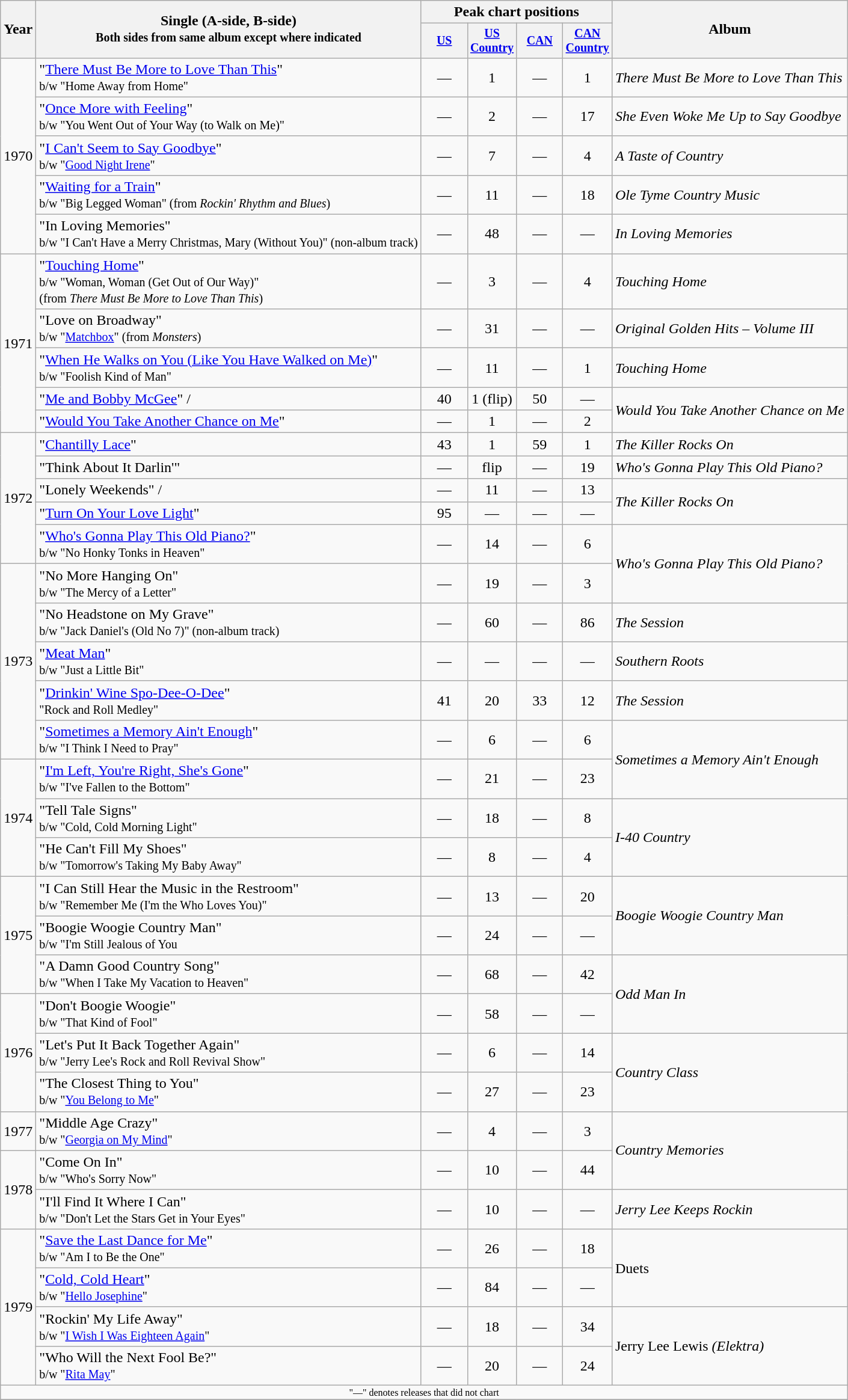<table class="wikitable">
<tr>
<th rowspan="2">Year</th>
<th rowspan="2">Single (A-side, B-side)<br><small>Both sides from same album except where indicated</small></th>
<th colspan="4">Peak chart positions</th>
<th rowspan="2">Album</th>
</tr>
<tr style="font-size:smaller;">
<th width="45"><a href='#'>US</a></th>
<th width="45"><a href='#'>US Country</a></th>
<th width="45"><a href='#'>CAN</a></th>
<th width="45"><a href='#'>CAN Country</a></th>
</tr>
<tr>
<td rowspan="5">1970</td>
<td>"<a href='#'>There Must Be More to Love Than This</a>"<br><small>b/w "Home Away from Home"</small></td>
<td align="center">—</td>
<td align="center">1</td>
<td align="center">—</td>
<td align="center">1</td>
<td><em>There Must Be More to Love Than This</em></td>
</tr>
<tr>
<td>"<a href='#'>Once More with Feeling</a>"<br><small>b/w "You Went Out of Your Way (to Walk on Me)"</small></td>
<td align="center">—</td>
<td align="center">2</td>
<td align="center">—</td>
<td align="center">17</td>
<td><em>She Even Woke Me Up to Say Goodbye</em></td>
</tr>
<tr>
<td>"<a href='#'>I Can't Seem to Say Goodbye</a>"<br><small>b/w "<a href='#'>Good Night Irene</a>"</small></td>
<td align="center">—</td>
<td align="center">7</td>
<td align="center">—</td>
<td align="center">4</td>
<td><em>A Taste of Country</em></td>
</tr>
<tr>
<td>"<a href='#'>Waiting for a Train</a>"<br><small>b/w "Big Legged Woman" (from <em>Rockin' Rhythm and Blues</em>)</small></td>
<td align="center">—</td>
<td align="center">11</td>
<td align="center">—</td>
<td align="center">18</td>
<td><em>Ole Tyme Country Music</em></td>
</tr>
<tr>
<td>"In Loving Memories"<br><small>b/w "I Can't Have a Merry Christmas, Mary (Without You)" (non-album track)</small></td>
<td align="center">—</td>
<td align="center">48</td>
<td align="center">—</td>
<td align="center">—</td>
<td><em>In Loving Memories</em></td>
</tr>
<tr>
<td rowspan="5">1971</td>
<td>"<a href='#'>Touching Home</a>"<br><small>b/w "Woman, Woman (Get Out of Our Way)"<br>(from <em>There Must Be More to Love Than This</em>)</small></td>
<td align="center">—</td>
<td align="center">3</td>
<td align="center">—</td>
<td align="center">4</td>
<td><em>Touching Home</em></td>
</tr>
<tr>
<td>"Love on Broadway"<br><small>b/w "<a href='#'>Matchbox</a>" (from <em>Monsters</em>)</small></td>
<td align="center">—</td>
<td align="center">31</td>
<td align="center">—</td>
<td align="center">—</td>
<td><em>Original Golden Hits – Volume III</em></td>
</tr>
<tr>
<td>"<a href='#'>When He Walks on You (Like You Have Walked on Me)</a>"<br><small>b/w "Foolish Kind of Man"</small></td>
<td align="center">—</td>
<td align="center">11</td>
<td align="center">—</td>
<td align="center">1</td>
<td><em>Touching Home</em></td>
</tr>
<tr>
<td>"<a href='#'>Me and Bobby McGee</a>" /</td>
<td align="center">40</td>
<td align="center">1 (flip)</td>
<td align="center">50</td>
<td align="center">—</td>
<td rowspan="2"><em>Would You Take Another Chance on Me</em></td>
</tr>
<tr>
<td>"<a href='#'>Would You Take Another Chance on Me</a>"</td>
<td align="center">—</td>
<td align="center">1</td>
<td align="center">—</td>
<td align="center">2</td>
</tr>
<tr>
<td rowspan="5">1972</td>
<td>"<a href='#'>Chantilly Lace</a>"</td>
<td align="center">43</td>
<td align="center">1</td>
<td align="center">59</td>
<td align="center">1</td>
<td><em>The Killer Rocks On</em></td>
</tr>
<tr>
<td>"Think About It Darlin'"</td>
<td align="center">—</td>
<td align="center">flip</td>
<td align="center">—</td>
<td align="center">19</td>
<td><em>Who's Gonna Play This Old Piano?</em></td>
</tr>
<tr>
<td>"Lonely Weekends" /</td>
<td align="center">—</td>
<td align="center">11</td>
<td align="center">—</td>
<td align="center">13</td>
<td rowspan="2"><em>The Killer Rocks On</em></td>
</tr>
<tr>
<td>"<a href='#'>Turn On Your Love Light</a>"</td>
<td align="center">95</td>
<td align="center">—</td>
<td align="center">—</td>
<td align="center">—</td>
</tr>
<tr>
<td>"<a href='#'>Who's Gonna Play This Old Piano?</a>"<br><small>b/w "No Honky Tonks in Heaven"</small></td>
<td align="center">—</td>
<td align="center">14</td>
<td align="center">—</td>
<td align="center">6</td>
<td rowspan="2"><em>Who's Gonna Play This Old Piano?</em></td>
</tr>
<tr>
<td rowspan="5">1973</td>
<td>"No More Hanging On"<br><small>b/w "The Mercy of a Letter"</small></td>
<td align="center">—</td>
<td align="center">19</td>
<td align="center">—</td>
<td align="center">3</td>
</tr>
<tr>
<td>"No Headstone on My Grave"<br><small>b/w "Jack Daniel's (Old No 7)" (non-album track)</small></td>
<td align="center">—</td>
<td align="center">60</td>
<td align="center">—</td>
<td align="center">86</td>
<td><em>The Session</em></td>
</tr>
<tr>
<td>"<a href='#'>Meat Man</a>"<br><small>b/w "Just a Little Bit"</small></td>
<td align="center">—</td>
<td align="center">—</td>
<td align="center">—</td>
<td align="center">—</td>
<td><em>Southern Roots</em></td>
</tr>
<tr>
<td>"<a href='#'>Drinkin' Wine Spo-Dee-O-Dee</a>"<br><small> "Rock and Roll Medley"</small></td>
<td align="center">41</td>
<td align="center">20</td>
<td align="center">33</td>
<td align="center">12</td>
<td><em>The Session</em></td>
</tr>
<tr>
<td>"<a href='#'>Sometimes a Memory Ain't Enough</a>"<br><small>b/w "I Think I Need to Pray"</small></td>
<td align="center">—</td>
<td align="center">6</td>
<td align="center">—</td>
<td align="center">6</td>
<td rowspan="2"><em>Sometimes a Memory Ain't Enough</em></td>
</tr>
<tr>
<td rowspan="3">1974</td>
<td>"<a href='#'>I'm Left, You're Right, She's Gone</a>"<br><small>b/w "I've Fallen to the Bottom"</small></td>
<td align="center">—</td>
<td align="center">21</td>
<td align="center">—</td>
<td align="center">23</td>
</tr>
<tr>
<td>"Tell Tale Signs"<br><small>b/w "Cold, Cold Morning Light"</small></td>
<td align="center">—</td>
<td align="center">18</td>
<td align="center">—</td>
<td align="center">8</td>
<td rowspan="2"><em>I-40 Country</em></td>
</tr>
<tr>
<td>"He Can't Fill My Shoes"<br><small>b/w "Tomorrow's Taking My Baby Away"</small></td>
<td align="center">—</td>
<td align="center">8</td>
<td align="center">—</td>
<td align="center">4</td>
</tr>
<tr>
<td rowspan="3">1975</td>
<td>"I Can Still Hear the Music in the Restroom"<br><small>b/w "Remember Me (I'm the Who Loves You)"</small></td>
<td align="center">—</td>
<td align="center">13</td>
<td align="center">—</td>
<td align="center">20</td>
<td rowspan="2"><em>Boogie Woogie Country Man</em></td>
</tr>
<tr>
<td>"Boogie Woogie Country Man"<br><small>b/w "I'm Still Jealous of You</small></td>
<td align="center">—</td>
<td align="center">24</td>
<td align="center">—</td>
<td align="center">—</td>
</tr>
<tr>
<td>"A Damn Good Country Song"<br><small>b/w "When I Take My Vacation to Heaven"</small></td>
<td align="center">—</td>
<td align="center">68</td>
<td align="center">—</td>
<td align="center">42</td>
<td rowspan="2"><em>Odd Man In</em></td>
</tr>
<tr>
<td rowspan="3">1976</td>
<td>"Don't Boogie Woogie"<br><small>b/w "That Kind of Fool"</small></td>
<td align="center">—</td>
<td align="center">58</td>
<td align="center">—</td>
<td align="center">—</td>
</tr>
<tr>
<td>"Let's Put It Back Together Again"<br><small>b/w "Jerry Lee's Rock and Roll Revival Show"</small></td>
<td align="center">—</td>
<td align="center">6</td>
<td align="center">—</td>
<td align="center">14</td>
<td rowspan="2"><em>Country Class</em></td>
</tr>
<tr>
<td>"The Closest Thing to You"<br><small>b/w "<a href='#'>You Belong to Me</a>"</small></td>
<td align="center">—</td>
<td align="center">27</td>
<td align="center">—</td>
<td align="center">23</td>
</tr>
<tr>
<td>1977</td>
<td>"Middle Age Crazy"<br><small>b/w "<a href='#'>Georgia on My Mind</a>"</small></td>
<td align="center">—</td>
<td align="center">4</td>
<td align="center">—</td>
<td align="center">3</td>
<td rowspan="2"><em>Country Memories</em></td>
</tr>
<tr>
<td rowspan="2">1978</td>
<td>"Come On In"<br><small>b/w "Who's Sorry Now"</small></td>
<td align="center">—</td>
<td align="center">10</td>
<td align="center">—</td>
<td align="center">44</td>
</tr>
<tr>
<td>"I'll Find It Where I Can"<br><small>b/w "Don't Let the Stars Get in Your Eyes"</small></td>
<td align="center">—</td>
<td align="center">10</td>
<td align="center">—</td>
<td align="center">—</td>
<td><em>Jerry Lee Keeps Rockin<strong></td>
</tr>
<tr>
<td rowspan="4">1979</td>
<td>"<a href='#'>Save the Last Dance for Me</a>"<br><small>b/w "Am I to Be the One"</small></td>
<td align="center">—</td>
<td align="center">26</td>
<td align="center">—</td>
<td align="center">18</td>
<td rowspan="2"></em>Duets<em></td>
</tr>
<tr>
<td>"<a href='#'>Cold, Cold Heart</a>"<br><small>b/w "<a href='#'>Hello Josephine</a>"</small></td>
<td align="center">—</td>
<td align="center">84</td>
<td align="center">—</td>
<td align="center">—</td>
</tr>
<tr>
<td>"Rockin' My Life Away"<br><small>b/w "<a href='#'>I Wish I Was Eighteen Again</a>"</small></td>
<td align="center">—</td>
<td align="center">18</td>
<td align="center">—</td>
<td align="center">34</td>
<td rowspan="2"></em>Jerry Lee Lewis<em> (Elektra)</td>
</tr>
<tr>
<td>"Who Will the Next Fool Be?"<br><small>b/w "<a href='#'>Rita May</a>"</small></td>
<td align="center">—</td>
<td align="center">20</td>
<td align="center">—</td>
<td align="center">24</td>
</tr>
<tr>
<td align="center" colspan="7" style="font-size:8pt">"—" denotes releases that did not chart</td>
</tr>
<tr>
</tr>
</table>
